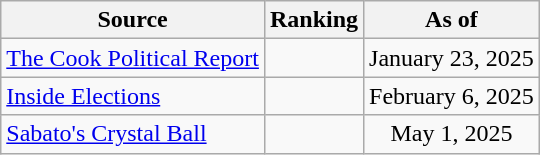<table class="wikitable" style=text-align:center>
<tr>
<th>Source</th>
<th>Ranking</th>
<th>As of</th>
</tr>
<tr>
<td align=left><a href='#'>The Cook Political Report</a></td>
<td></td>
<td>January 23, 2025</td>
</tr>
<tr>
<td align=left><a href='#'>Inside Elections</a></td>
<td></td>
<td>February 6, 2025</td>
</tr>
<tr>
<td align=left><a href='#'>Sabato's Crystal Ball</a></td>
<td></td>
<td>May 1, 2025</td>
</tr>
</table>
